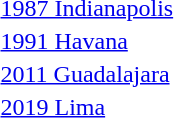<table>
<tr>
<td><a href='#'>1987 Indianapolis</a><br></td>
<td></td>
<td></td>
<td></td>
</tr>
<tr>
<td><a href='#'>1991 Havana</a><br></td>
<td></td>
<td></td>
<td></td>
</tr>
<tr>
<td><a href='#'>2011 Guadalajara</a><br></td>
<td></td>
<td></td>
<td></td>
</tr>
<tr>
<td><a href='#'>2019 Lima</a><br></td>
<td></td>
<td></td>
<td></td>
</tr>
</table>
